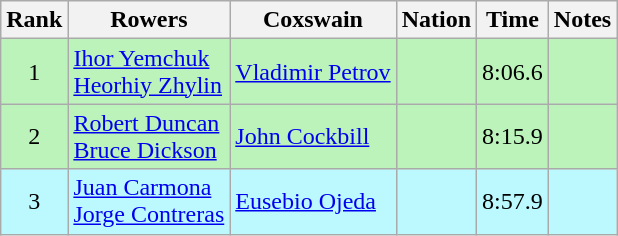<table class="wikitable sortable" style="text-align:center">
<tr>
<th>Rank</th>
<th>Rowers</th>
<th>Coxswain</th>
<th>Nation</th>
<th>Time</th>
<th>Notes</th>
</tr>
<tr bgcolor=bbf3bb>
<td>1</td>
<td align=left><a href='#'>Ihor Yemchuk</a><br><a href='#'>Heorhiy Zhylin</a></td>
<td align=left><a href='#'>Vladimir Petrov</a></td>
<td align=left></td>
<td>8:06.6</td>
<td></td>
</tr>
<tr bgcolor=bbf3bb>
<td>2</td>
<td align=left><a href='#'>Robert Duncan</a><br><a href='#'>Bruce Dickson</a></td>
<td align=left><a href='#'>John Cockbill</a></td>
<td align=left></td>
<td>8:15.9</td>
<td></td>
</tr>
<tr bgcolor=bbf9ff>
<td>3</td>
<td align=left><a href='#'>Juan Carmona</a><br><a href='#'>Jorge Contreras</a></td>
<td align=left><a href='#'>Eusebio Ojeda</a></td>
<td align=left></td>
<td>8:57.9</td>
<td></td>
</tr>
</table>
